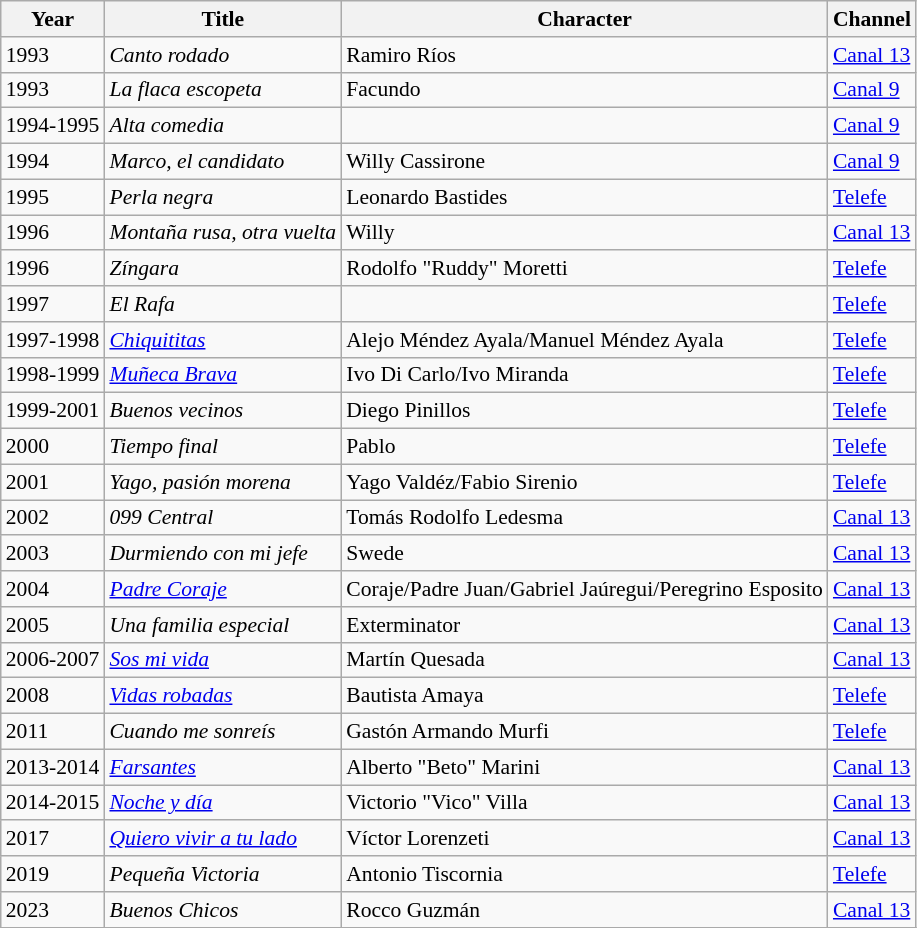<table class="wikitable" style="font-size: 90%;">
<tr>
<th>Year</th>
<th>Title</th>
<th>Character</th>
<th>Channel</th>
</tr>
<tr>
<td>1993</td>
<td><em>Canto rodado</em></td>
<td>Ramiro Ríos</td>
<td><a href='#'>Canal 13</a></td>
</tr>
<tr>
<td>1993</td>
<td><em>La flaca escopeta</em></td>
<td>Facundo</td>
<td><a href='#'>Canal 9</a></td>
</tr>
<tr>
<td>1994-1995</td>
<td><em>Alta comedia</em></td>
<td></td>
<td><a href='#'>Canal 9</a></td>
</tr>
<tr>
<td>1994</td>
<td><em>Marco, el candidato</em></td>
<td>Willy Cassirone</td>
<td><a href='#'>Canal 9</a></td>
</tr>
<tr>
<td>1995</td>
<td><em>Perla negra</em></td>
<td>Leonardo Bastides</td>
<td><a href='#'>Telefe</a></td>
</tr>
<tr>
<td>1996</td>
<td><em>Montaña rusa, otra vuelta</em></td>
<td>Willy</td>
<td><a href='#'>Canal 13</a></td>
</tr>
<tr>
<td>1996</td>
<td><em>Zíngara</em></td>
<td>Rodolfo "Ruddy" Moretti</td>
<td><a href='#'>Telefe</a></td>
</tr>
<tr>
<td>1997</td>
<td><em>El Rafa</em></td>
<td></td>
<td><a href='#'>Telefe</a></td>
</tr>
<tr>
<td>1997-1998</td>
<td><em><a href='#'>Chiquititas</a></em></td>
<td>Alejo Méndez Ayala/Manuel Méndez Ayala</td>
<td><a href='#'>Telefe</a></td>
</tr>
<tr>
<td>1998-1999</td>
<td><em><a href='#'>Muñeca Brava</a></em></td>
<td>Ivo Di Carlo/Ivo Miranda</td>
<td><a href='#'>Telefe</a></td>
</tr>
<tr>
<td>1999-2001</td>
<td><em>Buenos vecinos</em></td>
<td>Diego Pinillos</td>
<td><a href='#'>Telefe</a></td>
</tr>
<tr>
<td>2000</td>
<td><em>Tiempo final</em></td>
<td>Pablo</td>
<td><a href='#'>Telefe</a></td>
</tr>
<tr>
<td>2001</td>
<td><em>Yago, pasión morena</em></td>
<td>Yago Valdéz/Fabio Sirenio</td>
<td><a href='#'>Telefe</a></td>
</tr>
<tr>
<td>2002</td>
<td><em>099 Central</em></td>
<td>Tomás Rodolfo Ledesma</td>
<td><a href='#'>Canal 13</a></td>
</tr>
<tr>
<td>2003</td>
<td><em>Durmiendo con mi jefe</em></td>
<td>Swede</td>
<td><a href='#'>Canal 13</a></td>
</tr>
<tr>
<td>2004</td>
<td><em><a href='#'>Padre Coraje</a></em></td>
<td>Coraje/Padre Juan/Gabriel Jaúregui/Peregrino Esposito</td>
<td><a href='#'>Canal 13</a></td>
</tr>
<tr>
<td>2005</td>
<td><em>Una familia especial</em></td>
<td>Exterminator</td>
<td><a href='#'>Canal 13</a></td>
</tr>
<tr>
<td>2006-2007</td>
<td><em><a href='#'>Sos mi vida</a></em></td>
<td>Martín Quesada</td>
<td><a href='#'>Canal 13</a></td>
</tr>
<tr>
<td>2008</td>
<td><em><a href='#'>Vidas robadas</a></em></td>
<td>Bautista Amaya</td>
<td><a href='#'>Telefe</a></td>
</tr>
<tr>
<td>2011</td>
<td><em>Cuando me sonreís</em></td>
<td>Gastón Armando Murfi</td>
<td><a href='#'>Telefe</a></td>
</tr>
<tr>
<td>2013-2014</td>
<td><em><a href='#'>Farsantes</a></em></td>
<td>Alberto "Beto" Marini</td>
<td><a href='#'>Canal 13</a></td>
</tr>
<tr>
<td>2014-2015</td>
<td><em><a href='#'>Noche y día</a></em></td>
<td>Victorio "Vico" Villa</td>
<td><a href='#'>Canal 13</a></td>
</tr>
<tr>
<td>2017</td>
<td><em><a href='#'>Quiero vivir a tu lado</a></em></td>
<td>Víctor Lorenzeti</td>
<td><a href='#'>Canal 13</a></td>
</tr>
<tr>
<td>2019</td>
<td><em>Pequeña Victoria</em></td>
<td>Antonio Tiscornia</td>
<td><a href='#'>Telefe</a></td>
</tr>
<tr>
<td>2023</td>
<td><em>Buenos Chicos</em></td>
<td>Rocco Guzmán</td>
<td><a href='#'>Canal 13</a></td>
</tr>
<tr>
</tr>
</table>
